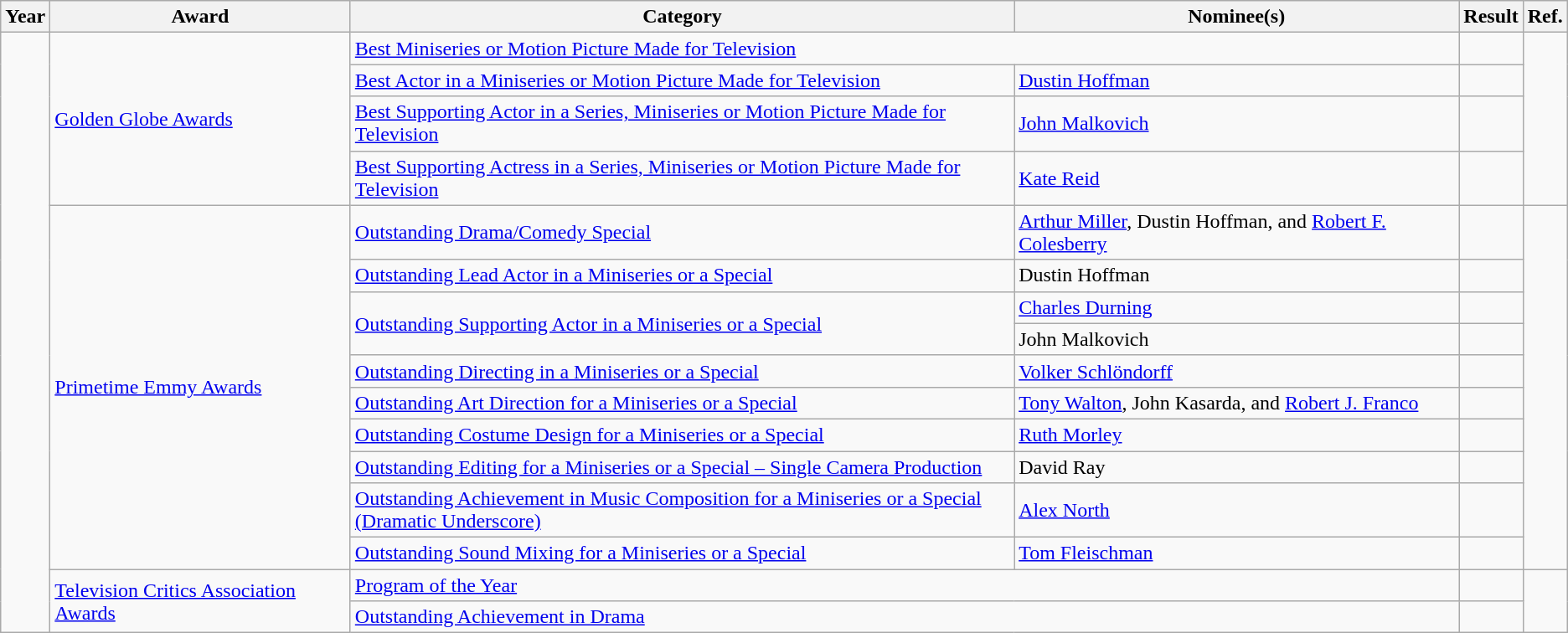<table class="wikitable plainrowheaders">
<tr>
<th>Year</th>
<th>Award</th>
<th>Category</th>
<th>Nominee(s)</th>
<th>Result</th>
<th>Ref.</th>
</tr>
<tr>
<td rowspan="16"></td>
<td rowspan="4"><a href='#'>Golden Globe Awards</a></td>
<td colspan="2"><a href='#'>Best Miniseries or Motion Picture Made for Television</a></td>
<td></td>
<td align="center" rowspan="4"></td>
</tr>
<tr>
<td><a href='#'>Best Actor in a Miniseries or Motion Picture Made for Television</a></td>
<td><a href='#'>Dustin Hoffman</a></td>
<td></td>
</tr>
<tr>
<td><a href='#'>Best Supporting Actor in a Series, Miniseries or Motion Picture Made for Television</a></td>
<td><a href='#'>John Malkovich</a></td>
<td></td>
</tr>
<tr>
<td><a href='#'>Best Supporting Actress in a Series, Miniseries or Motion Picture Made for Television</a></td>
<td><a href='#'>Kate Reid</a></td>
<td></td>
</tr>
<tr>
<td rowspan="10"><a href='#'>Primetime Emmy Awards</a></td>
<td><a href='#'>Outstanding Drama/Comedy Special</a></td>
<td><a href='#'>Arthur Miller</a>, Dustin Hoffman, and <a href='#'>Robert F. Colesberry</a></td>
<td></td>
<td align="center" rowspan="10"></td>
</tr>
<tr>
<td><a href='#'>Outstanding Lead Actor in a Miniseries or a Special</a></td>
<td>Dustin Hoffman</td>
<td></td>
</tr>
<tr>
<td rowspan="2"><a href='#'>Outstanding Supporting Actor in a Miniseries or a Special</a></td>
<td><a href='#'>Charles Durning</a></td>
<td></td>
</tr>
<tr>
<td>John Malkovich</td>
<td></td>
</tr>
<tr>
<td><a href='#'>Outstanding Directing in a Miniseries or a Special</a></td>
<td><a href='#'>Volker Schlöndorff</a></td>
<td></td>
</tr>
<tr>
<td><a href='#'>Outstanding Art Direction for a Miniseries or a Special</a></td>
<td><a href='#'>Tony Walton</a>, John Kasarda, and <a href='#'>Robert J. Franco</a></td>
<td></td>
</tr>
<tr>
<td><a href='#'>Outstanding Costume Design for a Miniseries or a Special</a></td>
<td><a href='#'>Ruth Morley</a></td>
<td></td>
</tr>
<tr>
<td><a href='#'>Outstanding Editing for a Miniseries or a Special – Single Camera Production</a></td>
<td>David Ray</td>
<td></td>
</tr>
<tr>
<td><a href='#'>Outstanding Achievement in Music Composition for a Miniseries or a Special <br> (Dramatic Underscore)</a></td>
<td><a href='#'>Alex North</a></td>
<td></td>
</tr>
<tr>
<td><a href='#'>Outstanding Sound Mixing for a Miniseries or a Special</a></td>
<td><a href='#'>Tom Fleischman</a></td>
<td></td>
</tr>
<tr>
<td rowspan="2"><a href='#'>Television Critics Association Awards</a></td>
<td colspan="2"><a href='#'>Program of the Year</a></td>
<td></td>
<td align="center" rowspan="2"> <br> </td>
</tr>
<tr>
<td colspan="2"><a href='#'>Outstanding Achievement in Drama</a></td>
<td></td>
</tr>
</table>
